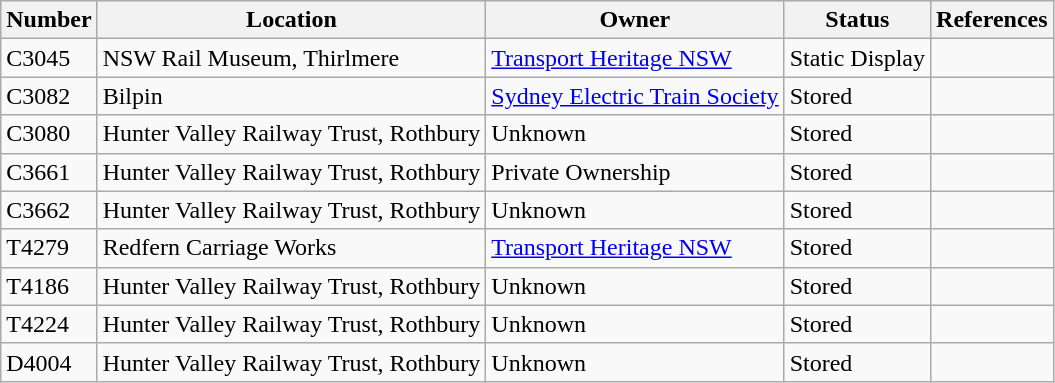<table class="wikitable">
<tr>
<th>Number</th>
<th>Location</th>
<th>Owner</th>
<th>Status</th>
<th>References</th>
</tr>
<tr>
<td>C3045</td>
<td>NSW Rail Museum, Thirlmere</td>
<td><a href='#'>Transport Heritage NSW</a></td>
<td>Static Display</td>
<td></td>
</tr>
<tr>
<td>C3082</td>
<td>Bilpin</td>
<td><a href='#'>Sydney Electric Train Society</a></td>
<td>Stored</td>
<td></td>
</tr>
<tr>
<td>C3080</td>
<td>Hunter Valley Railway Trust, Rothbury</td>
<td>Unknown</td>
<td>Stored</td>
<td></td>
</tr>
<tr>
<td>C3661</td>
<td>Hunter Valley Railway Trust, Rothbury</td>
<td>Private Ownership</td>
<td>Stored</td>
<td></td>
</tr>
<tr>
<td>C3662</td>
<td>Hunter Valley Railway Trust, Rothbury</td>
<td>Unknown</td>
<td>Stored</td>
<td></td>
</tr>
<tr>
<td>T4279</td>
<td>Redfern Carriage Works</td>
<td><a href='#'>Transport Heritage NSW</a></td>
<td>Stored</td>
<td></td>
</tr>
<tr>
<td>T4186</td>
<td>Hunter Valley Railway Trust, Rothbury</td>
<td>Unknown</td>
<td>Stored</td>
<td></td>
</tr>
<tr>
<td>T4224</td>
<td>Hunter Valley Railway Trust, Rothbury</td>
<td>Unknown</td>
<td>Stored</td>
<td></td>
</tr>
<tr>
<td>D4004</td>
<td>Hunter Valley Railway Trust, Rothbury</td>
<td>Unknown</td>
<td>Stored</td>
<td></td>
</tr>
</table>
